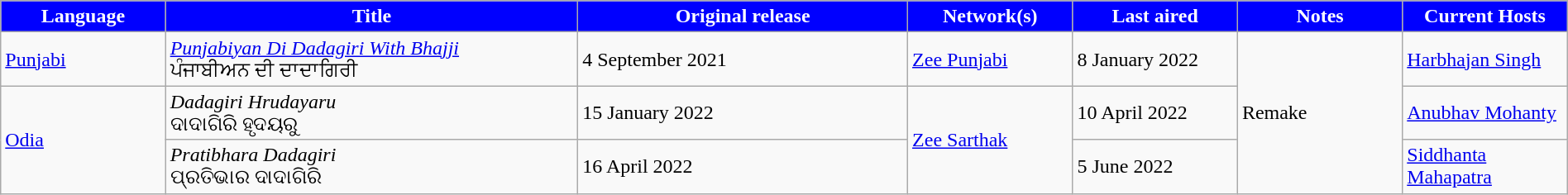<table class="wikitable" style="width: 100%; margin-right: 0;">
<tr style="color:white">
<th style="background:Blue; width:10%;">Language</th>
<th style="background:Blue; width:25%;">Title</th>
<th style="background:Blue; width:20%;">Original release</th>
<th style="background:Blue; width:10%;">Network(s)</th>
<th style="background:Blue; width:10%;">Last aired</th>
<th style="background:Blue; width:10%;">Notes</th>
<th style="background:Blue; width:10%;">Current Hosts</th>
</tr>
<tr>
<td><a href='#'>Punjabi</a></td>
<td><em><a href='#'>Punjabiyan Di Dadagiri With Bhajji</a></em> <br> ਪੰਜਾਬੀਅਨ ਦੀ ਦਾਦਾਗਿਰੀ</td>
<td>4 September 2021</td>
<td><a href='#'>Zee Punjabi</a></td>
<td>8 January 2022</td>
<td rowspan="3">Remake</td>
<td><a href='#'>Harbhajan Singh</a></td>
</tr>
<tr>
<td rowspan="2"><a href='#'>Odia</a></td>
<td><em>Dadagiri Hrudayaru</em><br>ଦାଦାଗିରି ହୃଦୟରୁ</td>
<td>15 January 2022</td>
<td rowspan="2"><a href='#'>Zee Sarthak</a></td>
<td>10 April 2022</td>
<td><a href='#'>Anubhav Mohanty</a></td>
</tr>
<tr>
<td><em>Pratibhara Dadagiri</em><br>ପ୍ରତିଭାର ଦାଦାଗିରି</td>
<td>16 April 2022</td>
<td>5 June 2022</td>
<td><a href='#'>Siddhanta Mahapatra</a></td>
</tr>
</table>
